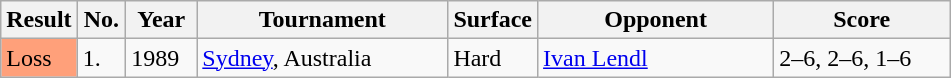<table class="sortable wikitable">
<tr>
<th style="width:40px">Result</th>
<th style="width:25px">No.</th>
<th style="width:40px">Year</th>
<th style="width:160px">Tournament</th>
<th style="width:50px">Surface</th>
<th style="width:150px">Opponent</th>
<th style="width:110px" class="unsortable">Score</th>
</tr>
<tr>
<td style="background:#ffa07a;">Loss</td>
<td>1.</td>
<td>1989</td>
<td><a href='#'>Sydney</a>, Australia</td>
<td>Hard</td>
<td> <a href='#'>Ivan Lendl</a></td>
<td>2–6, 2–6, 1–6</td>
</tr>
</table>
